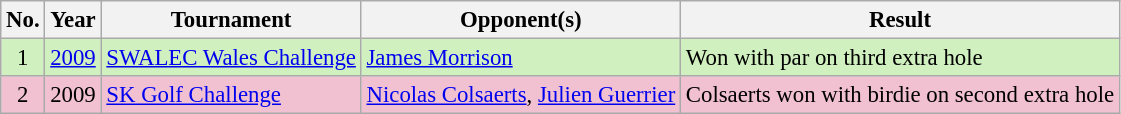<table class="wikitable" style="font-size:95%;">
<tr>
<th>No.</th>
<th>Year</th>
<th>Tournament</th>
<th>Opponent(s)</th>
<th>Result</th>
</tr>
<tr style="background:#D0F0C0;">
<td align=center>1</td>
<td><a href='#'>2009</a></td>
<td><a href='#'>SWALEC Wales Challenge</a></td>
<td> <a href='#'>James Morrison</a></td>
<td>Won with par on third extra hole</td>
</tr>
<tr style="background:#F2C1D1;">
<td align=center>2</td>
<td>2009</td>
<td><a href='#'>SK Golf Challenge</a></td>
<td> <a href='#'>Nicolas Colsaerts</a>,  <a href='#'>Julien Guerrier</a></td>
<td>Colsaerts won with birdie on second extra hole</td>
</tr>
</table>
